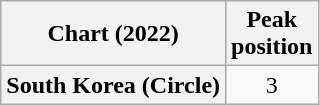<table class="wikitable plainrowheaders" style="text-align:center">
<tr>
<th scope="col">Chart (2022)</th>
<th scope="col">Peak<br>position</th>
</tr>
<tr>
<th scope="row">South Korea (Circle)</th>
<td>3</td>
</tr>
</table>
